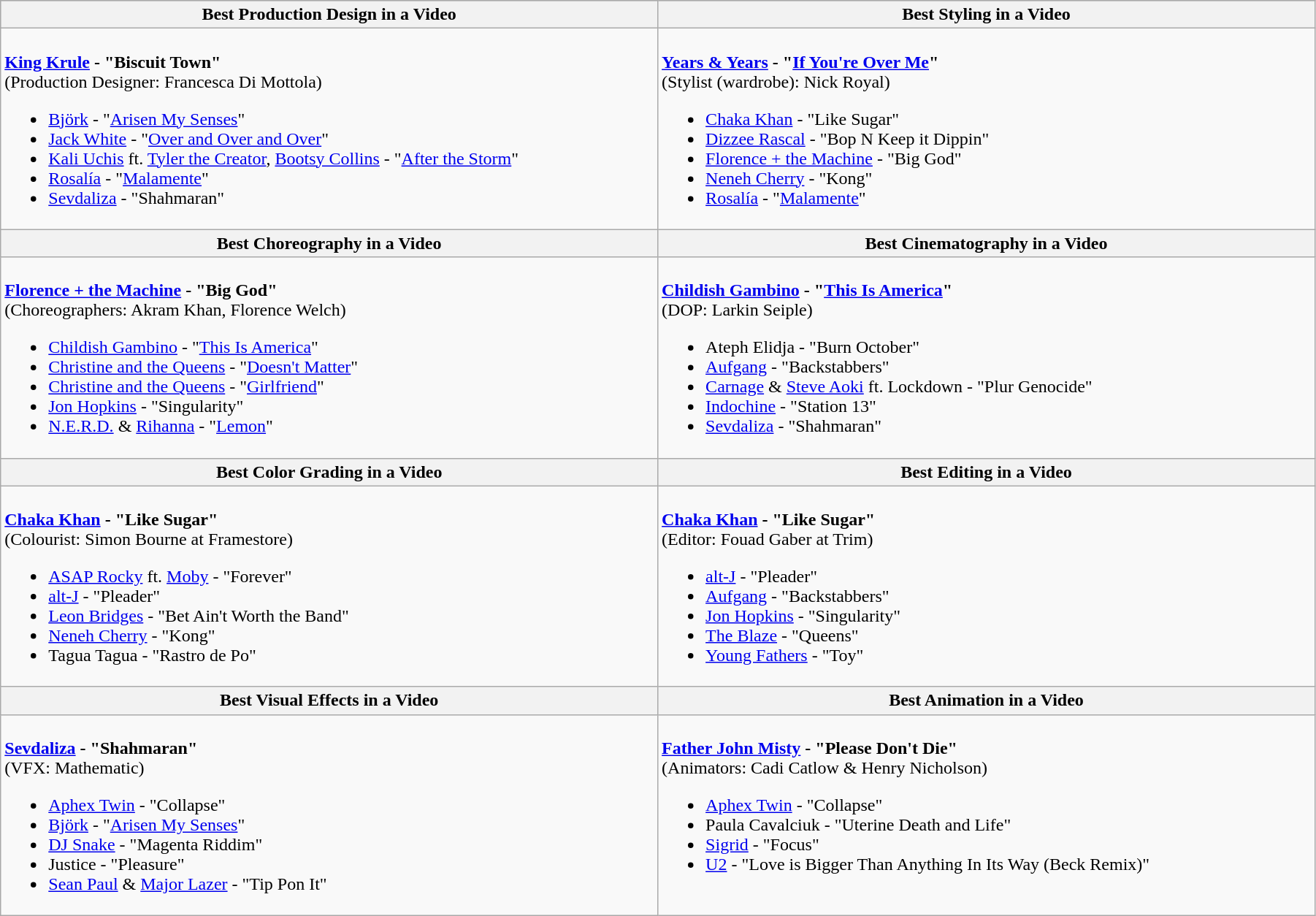<table class="wikitable" style="width:95%">
<tr bgcolor="#bebebe">
<th width="50%">Best Production Design in a Video</th>
<th width="50%">Best Styling in a Video</th>
</tr>
<tr>
<td valign="top"><br><strong><a href='#'>King Krule</a> - "Biscuit Town"</strong> <br> (Production Designer: Francesca Di Mottola)<ul><li><a href='#'>Björk</a> - "<a href='#'>Arisen My Senses</a>"</li><li><a href='#'>Jack White</a> - "<a href='#'>Over and Over and Over</a>"</li><li><a href='#'>Kali Uchis</a> ft. <a href='#'>Tyler the Creator</a>, <a href='#'>Bootsy Collins</a> - "<a href='#'>After the Storm</a>"</li><li><a href='#'>Rosalía</a> - "<a href='#'>Malamente</a>"</li><li><a href='#'>Sevdaliza</a> - "Shahmaran"</li></ul></td>
<td valign="top"><br><strong><a href='#'>Years & Years</a> - "<a href='#'>If You're Over Me</a>"</strong> <br> (Stylist (wardrobe): Nick Royal)<ul><li><a href='#'>Chaka Khan</a> - "Like Sugar"</li><li><a href='#'>Dizzee Rascal</a> - "Bop N Keep it Dippin"</li><li><a href='#'>Florence + the Machine</a> - "Big God"</li><li><a href='#'>Neneh Cherry</a> - "Kong"</li><li><a href='#'>Rosalía</a> - "<a href='#'>Malamente</a>"</li></ul></td>
</tr>
<tr>
<th width="50%">Best Choreography in a Video</th>
<th width="50%">Best Cinematography in a Video</th>
</tr>
<tr>
<td valign="top"><br><strong><a href='#'>Florence + the Machine</a> - "Big God"</strong> <br> (Choreographers: Akram Khan, Florence Welch)<ul><li><a href='#'>Childish Gambino</a> - "<a href='#'>This Is America</a>"</li><li><a href='#'>Christine and the Queens</a> - "<a href='#'>Doesn't Matter</a>"</li><li><a href='#'>Christine and the Queens</a> - "<a href='#'>Girlfriend</a>"</li><li><a href='#'>Jon Hopkins</a> - "Singularity"</li><li><a href='#'>N.E.R.D.</a> & <a href='#'>Rihanna</a> - "<a href='#'>Lemon</a>"</li></ul></td>
<td valign="top"><br><strong><a href='#'>Childish Gambino</a> - "<a href='#'>This Is America</a>"</strong> <br> (DOP: Larkin Seiple)<ul><li>Ateph Elidja - "Burn October"</li><li><a href='#'>Aufgang</a> - "Backstabbers"</li><li><a href='#'>Carnage</a> & <a href='#'>Steve Aoki</a> ft. Lockdown - "Plur Genocide"</li><li><a href='#'>Indochine</a> - "Station 13"</li><li><a href='#'>Sevdaliza</a> - "Shahmaran"</li></ul></td>
</tr>
<tr>
<th width="50%">Best Color Grading in a Video</th>
<th width="50%">Best Editing in a Video</th>
</tr>
<tr>
<td valign="top"><br><strong><a href='#'>Chaka Khan</a> - "Like Sugar"</strong> <br> (Colourist: Simon Bourne at Framestore)<ul><li><a href='#'>ASAP Rocky</a> ft. <a href='#'>Moby</a> - "Forever"</li><li><a href='#'>alt-J</a> - "Pleader"</li><li><a href='#'>Leon Bridges</a> - "Bet Ain't Worth the Band"</li><li><a href='#'>Neneh Cherry</a> - "Kong"</li><li>Tagua Tagua - "Rastro de Po"</li></ul></td>
<td valign="top"><br><strong><a href='#'>Chaka Khan</a> - "Like Sugar"</strong> <br> (Editor: Fouad Gaber at Trim)<ul><li><a href='#'>alt-J</a> - "Pleader"</li><li><a href='#'>Aufgang</a> - "Backstabbers"</li><li><a href='#'>Jon Hopkins</a> - "Singularity"</li><li><a href='#'>The Blaze</a> - "Queens"</li><li><a href='#'>Young Fathers</a> - "Toy"</li></ul></td>
</tr>
<tr>
<th width="50%">Best Visual Effects in a Video</th>
<th width="50%">Best Animation in a Video</th>
</tr>
<tr>
<td valign="top"><br><strong><a href='#'>Sevdaliza</a> - "Shahmaran"</strong> <br> (VFX: Mathematic)<ul><li><a href='#'>Aphex Twin</a> - "Collapse"</li><li><a href='#'>Björk</a> - "<a href='#'>Arisen My Senses</a>"</li><li><a href='#'>DJ Snake</a> - "Magenta Riddim"</li><li>Justice - "Pleasure"</li><li><a href='#'>Sean Paul</a> & <a href='#'>Major Lazer</a> - "Tip Pon It"</li></ul></td>
<td valign="top"><br><strong><a href='#'>Father John Misty</a> - "Please Don't Die"</strong> <br> (Animators: Cadi Catlow & Henry Nicholson)<ul><li><a href='#'>Aphex Twin</a> - "Collapse"</li><li>Paula Cavalciuk - "Uterine Death and Life"</li><li><a href='#'>Sigrid</a> - "Focus"</li><li><a href='#'>U2</a> - "Love is Bigger Than  Anything In Its Way (Beck Remix)"</li></ul></td>
</tr>
</table>
